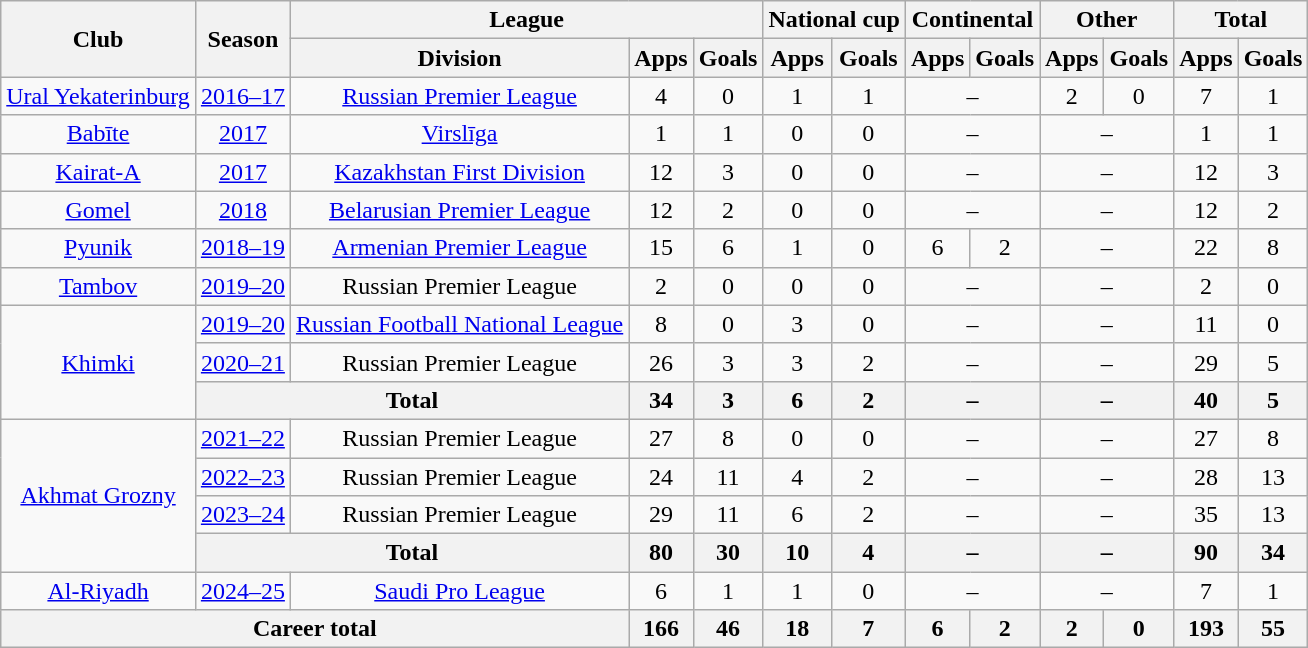<table class="wikitable" style="text-align:center">
<tr>
<th rowspan="2">Club</th>
<th rowspan="2">Season</th>
<th colspan="3">League</th>
<th colspan="2">National cup</th>
<th colspan="2">Continental</th>
<th colspan="2">Other</th>
<th colspan="2">Total</th>
</tr>
<tr>
<th>Division</th>
<th>Apps</th>
<th>Goals</th>
<th>Apps</th>
<th>Goals</th>
<th>Apps</th>
<th>Goals</th>
<th>Apps</th>
<th>Goals</th>
<th>Apps</th>
<th>Goals</th>
</tr>
<tr>
<td><a href='#'>Ural Yekaterinburg</a></td>
<td><a href='#'>2016–17</a></td>
<td><a href='#'>Russian Premier League</a></td>
<td>4</td>
<td>0</td>
<td>1</td>
<td>1</td>
<td colspan="2">–</td>
<td>2</td>
<td>0</td>
<td>7</td>
<td>1</td>
</tr>
<tr>
<td><a href='#'>Babīte</a></td>
<td><a href='#'>2017</a></td>
<td><a href='#'>Virslīga</a></td>
<td>1</td>
<td>1</td>
<td>0</td>
<td>0</td>
<td colspan="2">–</td>
<td colspan="2">–</td>
<td>1</td>
<td>1</td>
</tr>
<tr>
<td><a href='#'>Kairat-A</a></td>
<td><a href='#'>2017</a></td>
<td><a href='#'>Kazakhstan First Division</a></td>
<td>12</td>
<td>3</td>
<td>0</td>
<td>0</td>
<td colspan="2">–</td>
<td colspan="2">–</td>
<td>12</td>
<td>3</td>
</tr>
<tr>
<td><a href='#'>Gomel</a></td>
<td><a href='#'>2018</a></td>
<td><a href='#'>Belarusian Premier League</a></td>
<td>12</td>
<td>2</td>
<td>0</td>
<td>0</td>
<td colspan="2">–</td>
<td colspan="2">–</td>
<td>12</td>
<td>2</td>
</tr>
<tr>
<td><a href='#'>Pyunik</a></td>
<td><a href='#'>2018–19</a></td>
<td><a href='#'>Armenian Premier League</a></td>
<td>15</td>
<td>6</td>
<td>1</td>
<td>0</td>
<td>6</td>
<td>2</td>
<td colspan="2">–</td>
<td>22</td>
<td>8</td>
</tr>
<tr>
<td><a href='#'>Tambov</a></td>
<td><a href='#'>2019–20</a></td>
<td>Russian Premier League</td>
<td>2</td>
<td>0</td>
<td>0</td>
<td>0</td>
<td colspan="2">–</td>
<td colspan="2">–</td>
<td>2</td>
<td>0</td>
</tr>
<tr>
<td rowspan="3"><a href='#'>Khimki</a></td>
<td><a href='#'>2019–20</a></td>
<td><a href='#'>Russian Football National League</a></td>
<td>8</td>
<td>0</td>
<td>3</td>
<td>0</td>
<td colspan="2">–</td>
<td colspan="2">–</td>
<td>11</td>
<td>0</td>
</tr>
<tr>
<td><a href='#'>2020–21</a></td>
<td>Russian Premier League</td>
<td>26</td>
<td>3</td>
<td>3</td>
<td>2</td>
<td colspan="2">–</td>
<td colspan="2">–</td>
<td>29</td>
<td>5</td>
</tr>
<tr>
<th colspan="2">Total</th>
<th>34</th>
<th>3</th>
<th>6</th>
<th>2</th>
<th colspan=2>–</th>
<th colspan=2>–</th>
<th>40</th>
<th>5</th>
</tr>
<tr>
<td rowspan="4"><a href='#'>Akhmat Grozny</a></td>
<td><a href='#'>2021–22</a></td>
<td>Russian Premier League</td>
<td>27</td>
<td>8</td>
<td>0</td>
<td>0</td>
<td colspan="2">–</td>
<td colspan="2">–</td>
<td>27</td>
<td>8</td>
</tr>
<tr>
<td><a href='#'>2022–23</a></td>
<td>Russian Premier League</td>
<td>24</td>
<td>11</td>
<td>4</td>
<td>2</td>
<td colspan="2">–</td>
<td colspan="2">–</td>
<td>28</td>
<td>13</td>
</tr>
<tr>
<td><a href='#'>2023–24</a></td>
<td>Russian Premier League</td>
<td>29</td>
<td>11</td>
<td>6</td>
<td>2</td>
<td colspan="2">–</td>
<td colspan="2">–</td>
<td>35</td>
<td>13</td>
</tr>
<tr>
<th colspan="2">Total</th>
<th>80</th>
<th>30</th>
<th>10</th>
<th>4</th>
<th colspan=2>–</th>
<th colspan=2>–</th>
<th>90</th>
<th>34</th>
</tr>
<tr>
<td><a href='#'>Al-Riyadh</a></td>
<td><a href='#'>2024–25</a></td>
<td><a href='#'>Saudi Pro League</a></td>
<td>6</td>
<td>1</td>
<td>1</td>
<td>0</td>
<td colspan="2">–</td>
<td colspan="2">–</td>
<td>7</td>
<td>1</td>
</tr>
<tr>
<th colspan="3">Career total</th>
<th>166</th>
<th>46</th>
<th>18</th>
<th>7</th>
<th>6</th>
<th>2</th>
<th>2</th>
<th>0</th>
<th>193</th>
<th>55</th>
</tr>
</table>
